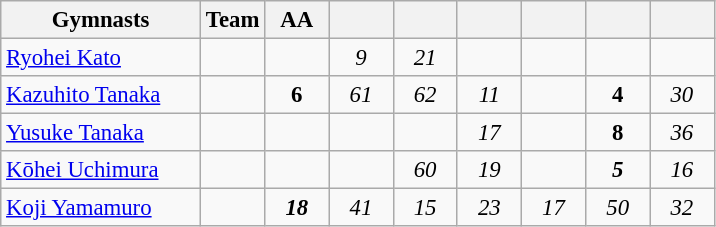<table class="wikitable sortable collapsible autocollapse plainrowheaders" style="text-align:center; font-size:95%;">
<tr>
<th width=28% class=unsortable>Gymnasts</th>
<th width=9% class=unsortable>Team</th>
<th width=9% class=unsortable>AA</th>
<th width=9% class=unsortable></th>
<th width=9% class=unsortable></th>
<th width=9% class=unsortable></th>
<th width=9% class=unsortable></th>
<th width=9% class=unsortable></th>
<th width=9% class=unsortable></th>
</tr>
<tr>
<td align=left><a href='#'>Ryohei Kato</a></td>
<td></td>
<td></td>
<td><em>9</em></td>
<td><em>21</em></td>
<td></td>
<td></td>
<td></td>
<td></td>
</tr>
<tr>
<td align=left><a href='#'>Kazuhito Tanaka</a></td>
<td></td>
<td><strong>6</strong></td>
<td><em>61</em></td>
<td><em>62</em></td>
<td><em>11</em></td>
<td></td>
<td><strong>4</strong></td>
<td><em>30</em></td>
</tr>
<tr>
<td align=left><a href='#'>Yusuke Tanaka</a></td>
<td></td>
<td></td>
<td></td>
<td></td>
<td><em>17</em></td>
<td></td>
<td><strong>8</strong></td>
<td><em>36</em></td>
</tr>
<tr>
<td align=left><a href='#'>Kōhei Uchimura</a></td>
<td></td>
<td></td>
<td></td>
<td><em>60</em></td>
<td><em>19</em></td>
<td></td>
<td><strong><em>5</em></strong></td>
<td><em>16</em></td>
</tr>
<tr>
<td align=left><a href='#'>Koji Yamamuro</a></td>
<td></td>
<td><strong><em>18</em></strong></td>
<td><em>41</em></td>
<td><em>15</em></td>
<td><em>23</em></td>
<td><em>17</em></td>
<td><em>50</em></td>
<td><em>32</em></td>
</tr>
</table>
